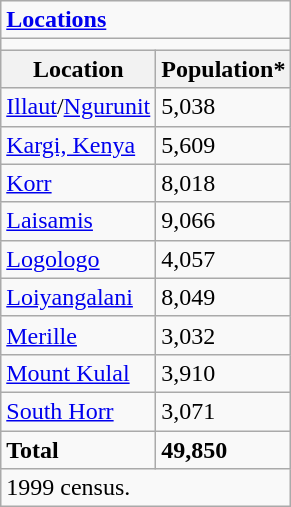<table class="wikitable">
<tr>
<td colspan="2"><strong><a href='#'>Locations</a></strong></td>
</tr>
<tr>
<td colspan="2"></td>
</tr>
<tr>
<th>Location</th>
<th>Population*</th>
</tr>
<tr>
<td><a href='#'>Illaut</a>/<a href='#'>Ngurunit</a></td>
<td>5,038</td>
</tr>
<tr>
<td><a href='#'>Kargi, Kenya</a></td>
<td>5,609</td>
</tr>
<tr>
<td><a href='#'>Korr</a></td>
<td>8,018</td>
</tr>
<tr>
<td><a href='#'>Laisamis</a></td>
<td>9,066</td>
</tr>
<tr>
<td><a href='#'>Logologo</a></td>
<td>4,057</td>
</tr>
<tr>
<td><a href='#'>Loiyangalani</a></td>
<td>8,049</td>
</tr>
<tr>
<td><a href='#'>Merille</a></td>
<td>3,032</td>
</tr>
<tr>
<td><a href='#'>Mount Kulal</a></td>
<td>3,910</td>
</tr>
<tr>
<td><a href='#'>South Horr</a></td>
<td>3,071</td>
</tr>
<tr>
<td><strong>Total</strong></td>
<td><strong>49,850</strong></td>
</tr>
<tr>
<td colspan="2">1999 census.</td>
</tr>
</table>
